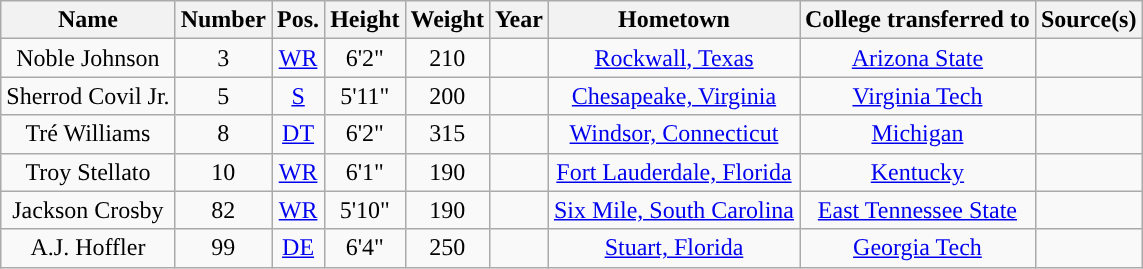<table class="wikitable sortable" border="1" style="text-align: center;">
<tr align=center>
<th>Name</th>
<th>Number</th>
<th>Pos.</th>
<th>Height</th>
<th>Weight</th>
<th>Year</th>
<th>Hometown</th>
<th>College transferred to</th>
<th>Source(s)</th>
</tr>
<tr>
<td>Noble Johnson</td>
<td>3</td>
<td><a href='#'>WR</a></td>
<td>6'2"</td>
<td>210</td>
<td></td>
<td><a href='#'>Rockwall, Texas</a></td>
<td><a href='#'>Arizona State</a></td>
<td></td>
</tr>
<tr>
<td>Sherrod Covil Jr.</td>
<td>5</td>
<td><a href='#'>S</a></td>
<td>5'11"</td>
<td>200</td>
<td></td>
<td><a href='#'>Chesapeake, Virginia</a></td>
<td><a href='#'>Virginia Tech</a></td>
<td></td>
</tr>
<tr>
<td>Tré Williams</td>
<td>8</td>
<td><a href='#'>DT</a></td>
<td>6'2"</td>
<td>315</td>
<td></td>
<td><a href='#'>Windsor, Connecticut</a></td>
<td><a href='#'>Michigan</a></td>
<td></td>
</tr>
<tr>
<td>Troy Stellato</td>
<td>10</td>
<td><a href='#'>WR</a></td>
<td>6'1"</td>
<td>190</td>
<td></td>
<td><a href='#'>Fort Lauderdale, Florida</a></td>
<td><a href='#'>Kentucky</a></td>
<td></td>
</tr>
<tr>
<td>Jackson Crosby</td>
<td>82</td>
<td><a href='#'>WR</a></td>
<td>5'10"</td>
<td>190</td>
<td></td>
<td><a href='#'>Six Mile, South Carolina</a></td>
<td><a href='#'>East Tennessee State</a></td>
<td></td>
</tr>
<tr>
<td>A.J. Hoffler</td>
<td>99</td>
<td><a href='#'>DE</a></td>
<td>6'4"</td>
<td>250</td>
<td></td>
<td><a href='#'>Stuart, Florida</a></td>
<td><a href='#'>Georgia Tech</a></td>
<td></td>
</tr>
</table>
